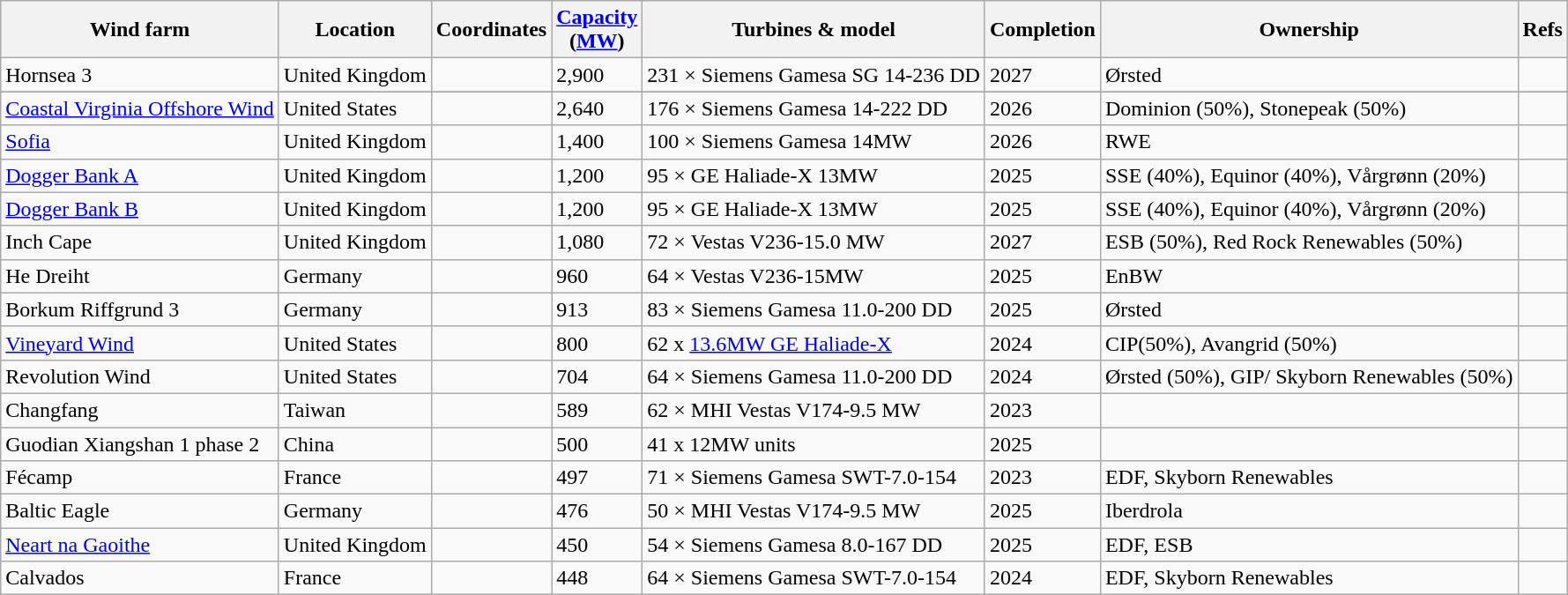<table class="wikitable sortable">
<tr>
<th>Wind farm</th>
<th>Location</th>
<th class="unsortable">Coordinates</th>
<th data-sort-type="number"><a href='#'>Capacity</a><br>(<a href='#'>MW</a>)</th>
<th>Turbines & model</th>
<th>Completion</th>
<th>Ownership</th>
<th>Refs</th>
</tr>
<tr>
<td>Hornsea 3</td>
<td>United Kingdom</td>
<td></td>
<td>2,900</td>
<td>231 × Siemens Gamesa SG 14-236 DD</td>
<td>2027</td>
<td>Ørsted</td>
<td></td>
</tr>
<tr>
</tr>
<tr>
<td><a href='#'>Coastal Virginia Offshore Wind</a></td>
<td>United States</td>
<td></td>
<td>2,640</td>
<td>176 × Siemens Gamesa 14-222 DD</td>
<td>2026</td>
<td>Dominion (50%), Stonepeak (50%)</td>
<td></td>
</tr>
<tr>
<td><a href='#'>Sofia</a></td>
<td>United Kingdom</td>
<td></td>
<td>1,400</td>
<td>100 × Siemens Gamesa 14MW</td>
<td>2026</td>
<td>RWE</td>
<td></td>
</tr>
<tr>
<td><a href='#'>Dogger Bank A</a></td>
<td>United Kingdom</td>
<td></td>
<td>1,200</td>
<td>95 × GE Haliade-X 13MW</td>
<td>2025</td>
<td>SSE (40%), Equinor (40%), Vårgrønn (20%)</td>
<td></td>
</tr>
<tr>
<td><a href='#'>Dogger Bank B</a></td>
<td>United Kingdom</td>
<td></td>
<td>1,200</td>
<td>95 × GE Haliade-X 13MW</td>
<td>2025</td>
<td>SSE (40%), Equinor (40%), Vårgrønn (20%)</td>
<td></td>
</tr>
<tr>
<td>Inch Cape</td>
<td>United Kingdom</td>
<td></td>
<td>1,080</td>
<td>72 × Vestas V236-15.0 MW</td>
<td>2027</td>
<td>ESB (50%), Red Rock Renewables (50%)</td>
<td></td>
</tr>
<tr>
<td>He Dreiht</td>
<td>Germany</td>
<td></td>
<td>960</td>
<td>64 × Vestas V236-15MW</td>
<td>2025</td>
<td>EnBW</td>
<td></td>
</tr>
<tr>
<td>Borkum Riffgrund 3</td>
<td>Germany</td>
<td></td>
<td>913</td>
<td>83 × Siemens Gamesa 11.0-200 DD</td>
<td>2025</td>
<td>Ørsted</td>
<td></td>
</tr>
<tr>
<td><a href='#'>Vineyard Wind</a></td>
<td>United States</td>
<td></td>
<td>800</td>
<td>62 x <a href='#'>13.6MW GE Haliade-X</a></td>
<td>2024</td>
<td>CIP(50%), Avangrid (50%)</td>
<td></td>
</tr>
<tr>
<td>Revolution Wind</td>
<td>United States</td>
<td></td>
<td>704</td>
<td>64 × Siemens Gamesa 11.0-200 DD</td>
<td>2024</td>
<td>Ørsted (50%), GIP/ Skyborn Renewables (50%)</td>
<td><br></td>
</tr>
<tr>
<td>Changfang</td>
<td>Taiwan</td>
<td></td>
<td>589</td>
<td>62 × MHI Vestas V174-9.5 MW</td>
<td>2023</td>
<td></td>
<td></td>
</tr>
<tr>
<td>Guodian Xiangshan 1 phase 2</td>
<td>China</td>
<td></td>
<td>500</td>
<td>41 x 12MW units</td>
<td>2025</td>
<td></td>
<td></td>
</tr>
<tr>
<td>Fécamp</td>
<td>France</td>
<td></td>
<td>497</td>
<td>71 × Siemens Gamesa SWT-7.0-154</td>
<td>2023</td>
<td>EDF, Skyborn Renewables</td>
<td></td>
</tr>
<tr>
<td>Baltic Eagle</td>
<td>Germany</td>
<td></td>
<td>476</td>
<td>50 × MHI Vestas V174-9.5 MW</td>
<td>2025</td>
<td>Iberdrola</td>
<td></td>
</tr>
<tr>
<td><a href='#'>Neart na Gaoithe</a></td>
<td>United Kingdom</td>
<td></td>
<td>450</td>
<td>54 × Siemens Gamesa 8.0-167 DD</td>
<td>2025</td>
<td>EDF, ESB</td>
<td></td>
</tr>
<tr>
<td>Calvados</td>
<td>France</td>
<td></td>
<td>448</td>
<td>64 × Siemens Gamesa SWT-7.0-154</td>
<td>2024</td>
<td>EDF, Skyborn Renewables</td>
<td></td>
</tr>
</table>
